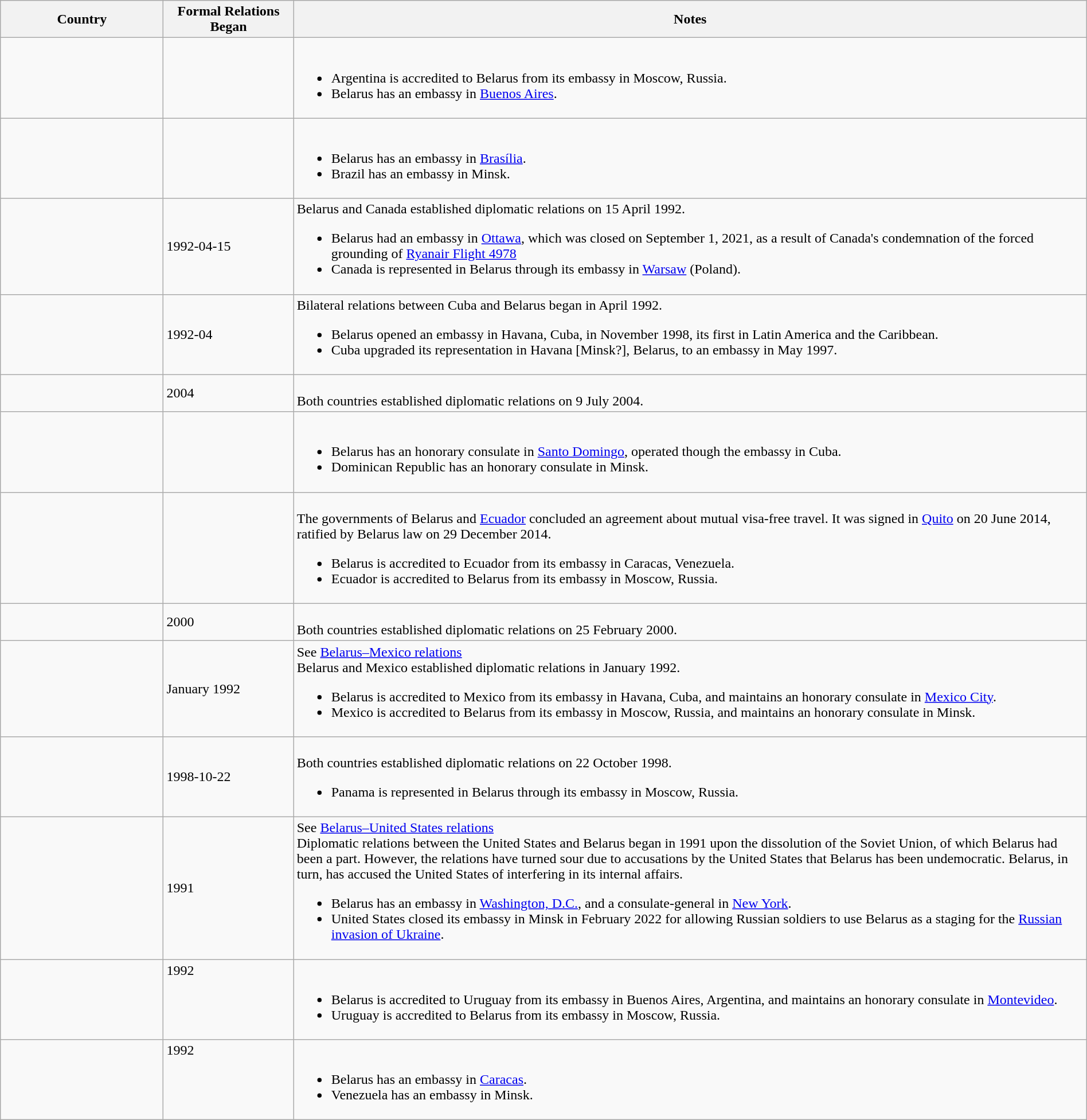<table class="wikitable sortable" style="width:100%; margin:auto;">
<tr>
<th style="width:15%;">Country</th>
<th style="width:12%;">Formal Relations Began</th>
<th>Notes</th>
</tr>
<tr - valign="top">
<td></td>
<td></td>
<td><br><ul><li>Argentina is accredited to Belarus from its embassy in Moscow, Russia.</li><li>Belarus has an embassy in <a href='#'>Buenos Aires</a>.</li></ul></td>
</tr>
<tr - valign="top">
<td></td>
<td></td>
<td><br><ul><li>Belarus has an embassy in <a href='#'>Brasília</a>.</li><li>Brazil has an embassy in Minsk.</li></ul></td>
</tr>
<tr -valign="top">
<td></td>
<td>1992-04-15</td>
<td>Belarus and Canada established diplomatic relations on 15 April 1992.<br><ul><li>Belarus had an embassy in <a href='#'>Ottawa</a>, which was closed on September 1, 2021, as a result of Canada's condemnation of the forced grounding of <a href='#'>Ryanair Flight 4978</a></li><li>Canada is represented in Belarus through its embassy in <a href='#'>Warsaw</a> (Poland).</li></ul></td>
</tr>
<tr -valign="top">
<td></td>
<td>1992-04</td>
<td>Bilateral relations between Cuba and Belarus began in April 1992.<br><ul><li>Belarus opened an embassy in Havana, Cuba, in November 1998, its first in Latin America and the Caribbean.</li><li>Cuba upgraded its representation in Havana [Minsk?], Belarus, to an embassy in May 1997.</li></ul></td>
</tr>
<tr -valign="top">
<td></td>
<td>2004</td>
<td><br>Both countries established diplomatic relations on 9 July 2004.</td>
</tr>
<tr - valign="top">
<td></td>
<td></td>
<td><br><ul><li>Belarus has an honorary consulate in <a href='#'>Santo Domingo</a>, operated though the embassy in Cuba.</li><li>Dominican Republic has an honorary consulate in Minsk.</li></ul></td>
</tr>
<tr - valign="top">
<td></td>
<td></td>
<td><br>The governments of Belarus and <a href='#'>Ecuador</a> concluded an agreement about mutual visa-free travel. It was signed in <a href='#'>Quito</a> on 20 June 2014, ratified by Belarus law on 29 December 2014.<ul><li>Belarus is accredited to Ecuador from its embassy in Caracas, Venezuela.</li><li>Ecuador is accredited to Belarus from its embassy in Moscow, Russia.</li></ul></td>
</tr>
<tr -valign="top">
<td></td>
<td>2000</td>
<td><br>Both countries established diplomatic relations on 25 February 2000.</td>
</tr>
<tr -valign="top">
<td></td>
<td>January 1992</td>
<td>See <a href='#'>Belarus–Mexico relations</a><br>Belarus and Mexico established diplomatic relations in January 1992.<ul><li>Belarus is accredited to Mexico from its embassy in Havana, Cuba, and maintains an honorary consulate in <a href='#'>Mexico City</a>.</li><li>Mexico is accredited to Belarus from its embassy in Moscow, Russia, and maintains an honorary consulate in Minsk.</li></ul></td>
</tr>
<tr -valign="top">
<td></td>
<td>1998-10-22</td>
<td><br>Both countries established diplomatic relations on 22 October 1998.<ul><li>Panama is represented in Belarus through its embassy in Moscow, Russia.</li></ul></td>
</tr>
<tr -valign="top">
<td></td>
<td>1991</td>
<td>See <a href='#'>Belarus–United States relations</a><br>
Diplomatic relations between the United States and Belarus began in 1991 upon the dissolution of the Soviet Union, of which Belarus had been a part. However, the relations have turned sour due to accusations by the United States that Belarus has been undemocratic. Belarus, in turn, has accused the United States of interfering in its internal affairs.<ul><li>Belarus has an embassy in <a href='#'>Washington, D.C.</a>, and a consulate-general in <a href='#'>New York</a>.</li><li>United States closed its embassy in Minsk in February 2022 for allowing Russian soldiers to use Belarus as a staging for the <a href='#'>Russian invasion of Ukraine</a>.</li></ul></td>
</tr>
<tr - valign="top">
<td></td>
<td>1992</td>
<td><br><ul><li>Belarus is accredited to Uruguay from its embassy in Buenos Aires, Argentina, and maintains an honorary consulate in <a href='#'>Montevideo</a>.</li><li>Uruguay is accredited to Belarus from its embassy in Moscow, Russia.</li></ul></td>
</tr>
<tr - valign="top">
<td></td>
<td>1992</td>
<td><br><ul><li>Belarus has an embassy in <a href='#'>Caracas</a>.</li><li>Venezuela has an embassy in Minsk.</li></ul></td>
</tr>
</table>
